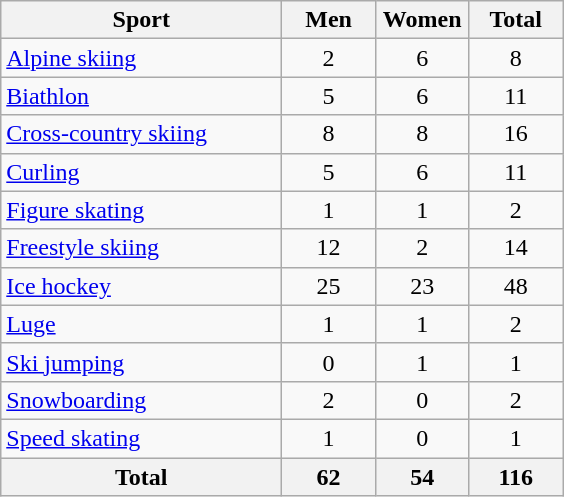<table class="wikitable sortable" style="text-align:center">
<tr>
<th width=180>Sport</th>
<th width=55>Men</th>
<th width=55>Women</th>
<th width=55>Total</th>
</tr>
<tr>
<td align=left><a href='#'>Alpine skiing</a></td>
<td>2</td>
<td>6</td>
<td>8</td>
</tr>
<tr>
<td align=left><a href='#'>Biathlon</a></td>
<td>5</td>
<td>6</td>
<td>11</td>
</tr>
<tr>
<td align=left><a href='#'>Cross-country skiing</a></td>
<td>8</td>
<td>8</td>
<td>16</td>
</tr>
<tr>
<td align=left><a href='#'>Curling</a></td>
<td>5</td>
<td>6</td>
<td>11</td>
</tr>
<tr>
<td align=left><a href='#'>Figure skating</a></td>
<td>1</td>
<td>1</td>
<td>2</td>
</tr>
<tr>
<td align=left><a href='#'>Freestyle skiing</a></td>
<td>12</td>
<td>2</td>
<td>14</td>
</tr>
<tr>
<td align=left><a href='#'>Ice hockey</a></td>
<td>25</td>
<td>23</td>
<td>48</td>
</tr>
<tr>
<td align=left><a href='#'>Luge</a></td>
<td>1</td>
<td>1</td>
<td>2</td>
</tr>
<tr>
<td align=left><a href='#'>Ski jumping</a></td>
<td>0</td>
<td>1</td>
<td>1</td>
</tr>
<tr>
<td align=left><a href='#'>Snowboarding</a></td>
<td>2</td>
<td>0</td>
<td>2</td>
</tr>
<tr>
<td align=left><a href='#'>Speed skating</a></td>
<td>1</td>
<td>0</td>
<td>1</td>
</tr>
<tr>
<th>Total</th>
<th>62</th>
<th>54</th>
<th>116</th>
</tr>
</table>
